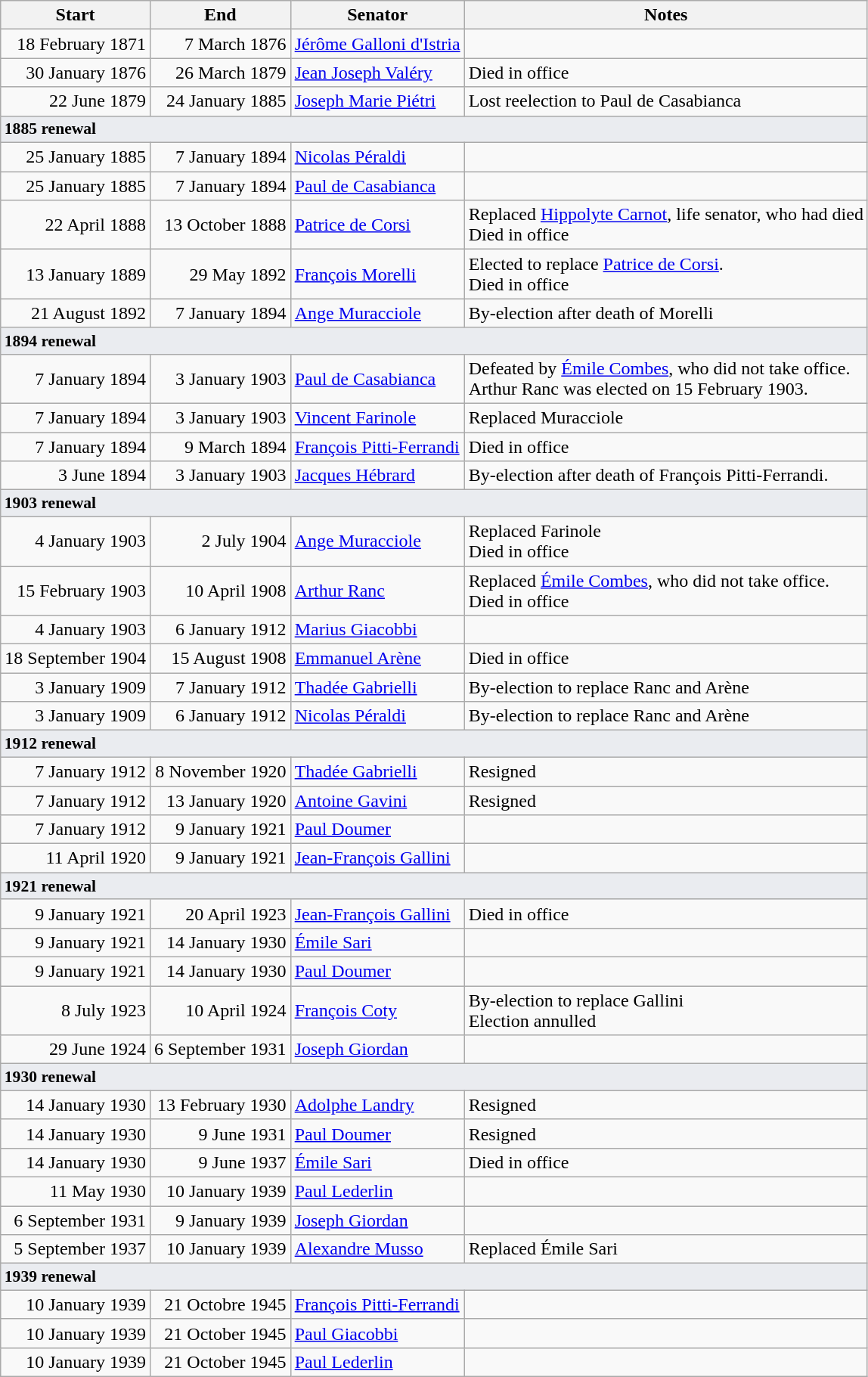<table class="wikitable sortable">
<tr>
<th>Start</th>
<th>End</th>
<th>Senator</th>
<th>Notes</th>
</tr>
<tr>
<td style="text-align:right;">18 February 1871</td>
<td style="text-align:right;">7 March 1876</td>
<td><a href='#'>Jérôme Galloni d'Istria</a></td>
<td></td>
</tr>
<tr>
<td style="text-align:right;">30 January 1876</td>
<td style="text-align:right;">26 March 1879</td>
<td><a href='#'>Jean Joseph Valéry</a></td>
<td>Died in office</td>
</tr>
<tr>
<td style="text-align:right;">22 June 1879</td>
<td style="text-align:right;">24 January 1885</td>
<td><a href='#'>Joseph Marie Piétri</a></td>
<td>Lost reelection to Paul de Casabianca</td>
</tr>
<tr>
<td colspan=4 style="font-size:90%; background:#eaecf0;"><strong>1885 renewal</strong></td>
</tr>
<tr>
<td style="text-align:right;">25 January 1885</td>
<td style="text-align:right;">7 January 1894</td>
<td><a href='#'>Nicolas Péraldi</a></td>
<td></td>
</tr>
<tr>
<td style="text-align:right;">25 January 1885</td>
<td style="text-align:right;">7 January 1894</td>
<td><a href='#'>Paul de Casabianca</a></td>
<td></td>
</tr>
<tr>
<td style="text-align:right;">22 April 1888</td>
<td style="text-align:right;">13 October 1888</td>
<td><a href='#'>Patrice de Corsi</a></td>
<td>Replaced <a href='#'>Hippolyte Carnot</a>, life senator, who had died<br>Died in office</td>
</tr>
<tr>
<td style="text-align:right;">13 January 1889</td>
<td style="text-align:right;">29 May 1892</td>
<td><a href='#'>François Morelli</a></td>
<td>Elected to replace <a href='#'>Patrice de Corsi</a>.<br>Died in office</td>
</tr>
<tr>
<td style="text-align:right;">21 August 1892</td>
<td style="text-align:right;">7 January 1894</td>
<td><a href='#'>Ange Muracciole</a></td>
<td>By-election after death of Morelli</td>
</tr>
<tr>
<td colspan=4 style="font-size:90%; background:#eaecf0;"><strong>1894 renewal</strong></td>
</tr>
<tr>
<td style="text-align:right;">7 January 1894</td>
<td style="text-align:right;">3 January 1903</td>
<td><a href='#'>Paul de Casabianca</a></td>
<td>Defeated by <a href='#'>Émile Combes</a>, who did not take office.<br>Arthur Ranc was elected on 15 February 1903.</td>
</tr>
<tr>
<td style="text-align:right;">7 January 1894</td>
<td style="text-align:right;">3 January 1903</td>
<td><a href='#'>Vincent Farinole</a></td>
<td>Replaced Muracciole</td>
</tr>
<tr>
<td style="text-align:right;">7 January 1894</td>
<td style="text-align:right;">9 March 1894</td>
<td><a href='#'>François Pitti-Ferrandi</a></td>
<td>Died in office</td>
</tr>
<tr>
<td style="text-align:right;">3 June 1894</td>
<td style="text-align:right;">3 January 1903</td>
<td><a href='#'>Jacques Hébrard</a></td>
<td>By-election after death of François Pitti-Ferrandi.</td>
</tr>
<tr>
<td colspan=4 style="font-size:90%; background:#eaecf0;"><strong>1903 renewal</strong></td>
</tr>
<tr>
<td style="text-align:right;">4 January 1903</td>
<td style="text-align:right;">2 July 1904</td>
<td><a href='#'>Ange Muracciole</a></td>
<td>Replaced Farinole<br>Died in office</td>
</tr>
<tr>
<td style="text-align:right;">15 February 1903</td>
<td style="text-align:right;">10 April 1908</td>
<td><a href='#'>Arthur Ranc</a></td>
<td>Replaced <a href='#'>Émile Combes</a>, who did not take office.<br>Died in office</td>
</tr>
<tr>
<td style="text-align:right;">4 January 1903</td>
<td style="text-align:right;">6 January 1912</td>
<td><a href='#'>Marius Giacobbi</a></td>
<td></td>
</tr>
<tr>
<td style="text-align:right;">18 September 1904</td>
<td style="text-align:right;">15 August 1908</td>
<td><a href='#'>Emmanuel Arène</a></td>
<td>Died in office</td>
</tr>
<tr>
<td style="text-align:right;">3 January 1909</td>
<td style="text-align:right;">7 January 1912</td>
<td><a href='#'>Thadée Gabrielli</a></td>
<td>By-election to replace Ranc and Arène</td>
</tr>
<tr>
<td style="text-align:right;">3 January 1909</td>
<td style="text-align:right;">6 January 1912</td>
<td><a href='#'>Nicolas Péraldi</a></td>
<td>By-election to replace Ranc and Arène</td>
</tr>
<tr>
<td colspan=4 style="font-size:90%; background:#eaecf0;"><strong>1912 renewal</strong></td>
</tr>
<tr>
<td style="text-align:right;">7 January 1912</td>
<td style="text-align:right;">8 November 1920</td>
<td><a href='#'>Thadée Gabrielli</a></td>
<td>Resigned</td>
</tr>
<tr>
<td style="text-align:right;">7 January 1912</td>
<td style="text-align:right;">13 January 1920</td>
<td><a href='#'>Antoine Gavini</a></td>
<td>Resigned</td>
</tr>
<tr>
<td style="text-align:right;">7 January 1912</td>
<td style="text-align:right;">9 January 1921</td>
<td><a href='#'>Paul Doumer</a></td>
<td></td>
</tr>
<tr>
<td style="text-align:right;">11 April 1920</td>
<td style="text-align:right;">9 January 1921</td>
<td><a href='#'>Jean-François Gallini</a></td>
<td></td>
</tr>
<tr>
<td colspan=4 style="font-size:90%; background:#eaecf0;"><strong>1921 renewal</strong></td>
</tr>
<tr>
<td style="text-align:right;">9 January 1921</td>
<td style="text-align:right;">20 April 1923</td>
<td><a href='#'>Jean-François Gallini</a></td>
<td>Died in office</td>
</tr>
<tr>
<td style="text-align:right;">9 January 1921</td>
<td style="text-align:right;">14 January 1930</td>
<td><a href='#'>Émile Sari</a></td>
<td></td>
</tr>
<tr>
<td style="text-align:right;">9 January 1921</td>
<td style="text-align:right;">14 January 1930</td>
<td><a href='#'>Paul Doumer</a></td>
<td></td>
</tr>
<tr>
<td style="text-align:right;">8 July 1923</td>
<td style="text-align:right;">10 April 1924</td>
<td><a href='#'>François Coty</a></td>
<td>By-election to replace Gallini <br>Election annulled</td>
</tr>
<tr>
<td style="text-align:right;">29 June 1924</td>
<td style="text-align:right;">6 September 1931</td>
<td><a href='#'>Joseph Giordan</a></td>
<td></td>
</tr>
<tr>
<td colspan=4 style="font-size:90%; background:#eaecf0;"><strong>1930 renewal</strong></td>
</tr>
<tr>
<td style="text-align:right;">14 January 1930</td>
<td style="text-align:right;">13 February 1930</td>
<td><a href='#'>Adolphe Landry</a></td>
<td>Resigned</td>
</tr>
<tr>
<td style="text-align:right;">14 January 1930</td>
<td style="text-align:right;">9 June 1931</td>
<td><a href='#'>Paul Doumer</a></td>
<td>Resigned</td>
</tr>
<tr>
<td style="text-align:right;">14 January 1930</td>
<td style="text-align:right;">9 June 1937</td>
<td><a href='#'>Émile Sari</a></td>
<td>Died in office</td>
</tr>
<tr>
<td style="text-align:right;">11 May 1930</td>
<td style="text-align:right;">10 January 1939</td>
<td><a href='#'>Paul Lederlin</a></td>
<td></td>
</tr>
<tr>
<td style="text-align:right;">6 September 1931</td>
<td style="text-align:right;">9 January 1939</td>
<td><a href='#'>Joseph Giordan</a></td>
</tr>
<tr>
<td style="text-align:right;">5 September 1937</td>
<td style="text-align:right;">10 January 1939</td>
<td><a href='#'>Alexandre Musso</a></td>
<td>Replaced Émile Sari</td>
</tr>
<tr>
<td colspan=4 style="font-size:90%; background:#eaecf0;"><strong>1939 renewal</strong></td>
</tr>
<tr>
<td style="text-align:right;">10 January 1939</td>
<td style="text-align:right;">21 Octobre 1945</td>
<td><a href='#'>François Pitti-Ferrandi</a></td>
<td></td>
</tr>
<tr>
<td style="text-align:right;">10 January 1939</td>
<td style="text-align:right;">21 October 1945</td>
<td><a href='#'>Paul Giacobbi</a></td>
<td></td>
</tr>
<tr>
<td style="text-align:right;">10 January 1939</td>
<td style="text-align:right;">21 October 1945</td>
<td><a href='#'>Paul Lederlin</a></td>
<td></td>
</tr>
</table>
